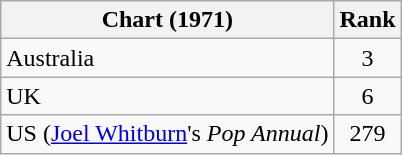<table class="wikitable sortable">
<tr>
<th align="left">Chart (1971)</th>
<th style="text-align:center;">Rank</th>
</tr>
<tr>
<td>Australia</td>
<td style="text-align:center;">3</td>
</tr>
<tr>
<td>UK</td>
<td style="text-align:center;">6</td>
</tr>
<tr>
<td>US (<a href='#'>Joel Whitburn</a>'s <em>Pop Annual</em>)</td>
<td style="text-align:center;">279</td>
</tr>
</table>
